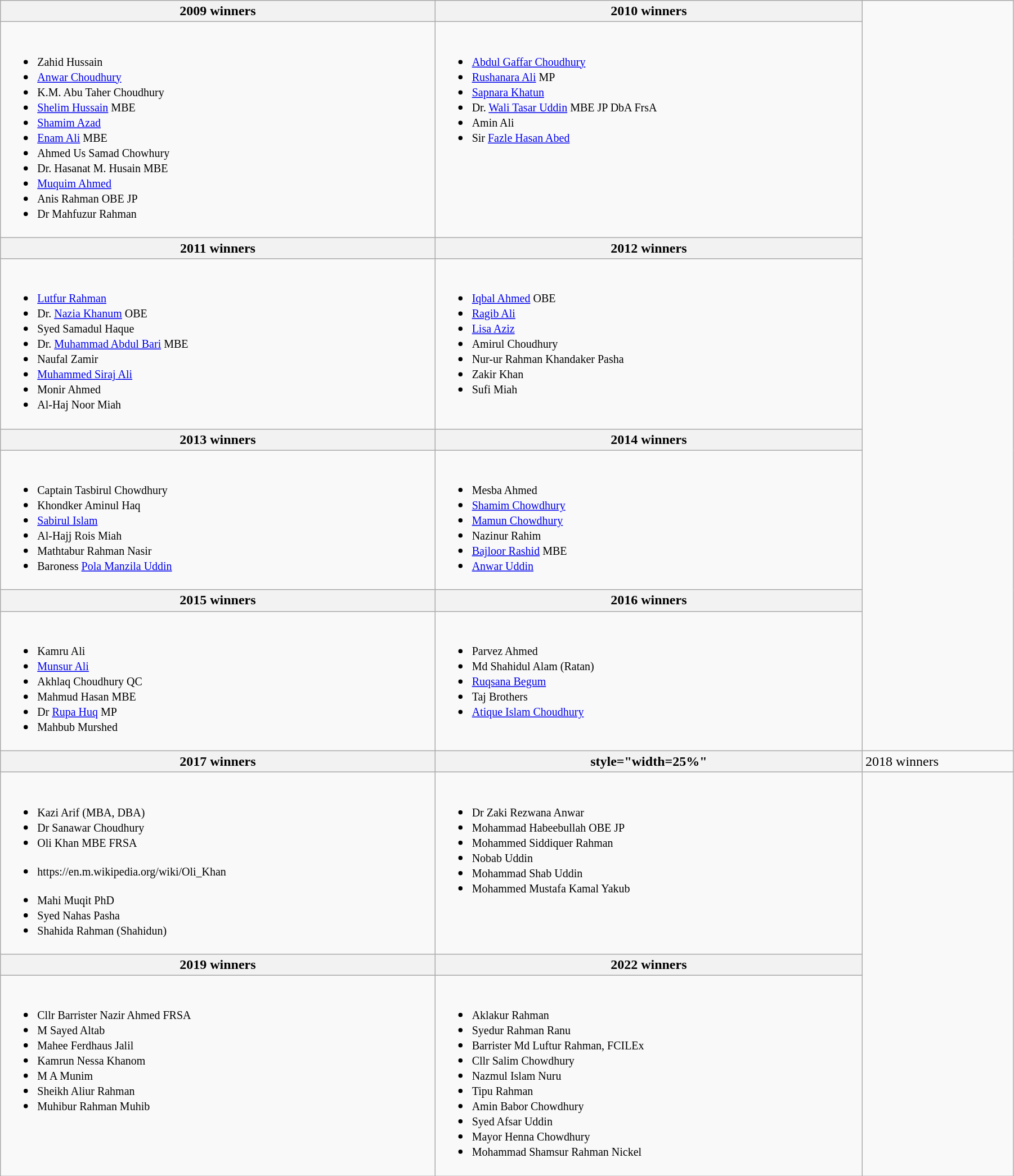<table class="wikitable" style="width:95%;" cellpadding="5">
<tr>
<th style="width=25%">2009 winners</th>
<th style="width=25%">2010 winners</th>
</tr>
<tr>
<td valign="top"><br><ul><li><small>Zahid Hussain</small></li><li><small><a href='#'>Anwar Choudhury</a></small></li><li><small>K.M. Abu Taher Choudhury</small></li><li><small><a href='#'>Shelim Hussain</a> MBE</small></li><li><small><a href='#'>Shamim Azad</a></small></li><li><small><a href='#'>Enam Ali</a> MBE</small></li><li><small>Ahmed Us Samad Chowhury</small></li><li><small>Dr. Hasanat M. Husain MBE</small></li><li><small><a href='#'>Muquim Ahmed</a></small></li><li><small>Anis Rahman OBE JP</small></li><li><small>Dr Mahfuzur Rahman</small></li></ul></td>
<td valign="top"><br><ul><li><small><a href='#'>Abdul Gaffar Choudhury</a></small></li><li><small><a href='#'>Rushanara Ali</a> MP</small></li><li><small><a href='#'>Sapnara Khatun</a></small></li><li><small>Dr. <a href='#'>Wali Tasar Uddin</a> MBE JP DbA FrsA</small></li><li><small> Amin Ali</small></li><li><small>Sir <a href='#'>Fazle Hasan Abed</a></small></li></ul></td>
</tr>
<tr>
<th style="width=25%">2011 winners</th>
<th style="width=25%">2012 winners</th>
</tr>
<tr>
<td valign="top"><br><ul><li><small><a href='#'>Lutfur Rahman</a></small></li><li><small>Dr. <a href='#'>Nazia Khanum</a> OBE</small></li><li><small>Syed Samadul Haque</small></li><li><small>Dr. <a href='#'>Muhammad Abdul Bari</a> MBE</small></li><li><small>Naufal Zamir</small></li><li><small><a href='#'>Muhammed Siraj Ali</a></small></li><li><small>Monir Ahmed</small></li><li><small>Al-Haj Noor Miah</small></li></ul></td>
<td valign="top"><br><ul><li><small><a href='#'>Iqbal Ahmed</a> OBE</small></li><li><small><a href='#'>Ragib Ali</a></small></li><li><small><a href='#'>Lisa Aziz</a></small></li><li><small>Amirul Choudhury</small></li><li><small>Nur-ur Rahman Khandaker Pasha</small></li><li><small>Zakir Khan</small></li><li><small>Sufi Miah</small></li></ul></td>
</tr>
<tr>
<th style="width=25%">2013 winners</th>
<th style="width=25%">2014 winners</th>
</tr>
<tr>
<td valign="top"><br><ul><li><small>Captain Tasbirul Chowdhury</small></li><li><small>Khondker Aminul Haq</small></li><li><small><a href='#'>Sabirul Islam</a></small></li><li><small>Al-Hajj Rois Miah</small></li><li><small>Mathtabur Rahman Nasir</small></li><li><small>Baroness <a href='#'>Pola Manzila Uddin</a></small></li></ul></td>
<td valign="top"><br><ul><li><small>Mesba Ahmed</small></li><li><small><a href='#'>Shamim Chowdhury</a></small></li><li><small><a href='#'>Mamun Chowdhury</a></small></li><li><small>Nazinur Rahim</small></li><li><small><a href='#'>Bajloor Rashid</a> MBE</small></li><li><small><a href='#'>Anwar Uddin</a></small></li></ul></td>
</tr>
<tr>
<th style="width=25%">2015 winners</th>
<th style="width=25%">2016 winners</th>
</tr>
<tr>
<td valign="top"><br><ul><li><small>Kamru Ali</small></li><li><small><a href='#'>Munsur Ali</a></small></li><li><small>Akhlaq Choudhury QC</small></li><li><small>Mahmud Hasan MBE</small></li><li><small>Dr <a href='#'>Rupa Huq</a> MP</small></li><li><small>Mahbub Murshed</small></li></ul></td>
<td valign="top"><br><ul><li><small>Parvez Ahmed</small></li><li><small>Md Shahidul Alam (Ratan)</small></li><li><small><a href='#'>Ruqsana Begum</a></small></li><li><small>Taj Brothers</small></li><li><small><a href='#'>Atique Islam Choudhury</a></small></li></ul></td>
</tr>
<tr>
<th style="width=25%">2017 winners</th>
<th>style="width=25%"</th>
<td>2018 winners</td>
</tr>
<tr>
<td valign="top"><br><ul><li><small>Kazi Arif (MBA, DBA)</small></li><li><small>Dr Sanawar Choudhury</small></li><li><small>Oli Khan MBE FRSA</small></li></ul><ul><li><small> https://en.m.wikipedia.org/wiki/Oli_Khan</small></li></ul><ul><li><small>Mahi Muqit PhD</small></li><li><small>Syed Nahas Pasha</small></li><li><small>Shahida Rahman (Shahidun)</small></li></ul></td>
<td valign="top"><br><ul><li><small>Dr Zaki Rezwana Anwar</small></li><li><small>Mohammad Habeebullah OBE JP</small></li><li><small>Mohammed Siddiquer Rahman</small></li><li><small>Nobab Uddin</small></li><li><small>Mohammad Shab Uddin</small></li><li><small>Mohammed Mustafa Kamal Yakub</small></li></ul></td>
</tr>
<tr>
<th style="width=25%">2019 winners</th>
<th style="width=25%">2022 winners</th>
</tr>
<tr>
<td valign="top"><br><ul><li><small>Cllr Barrister Nazir Ahmed FRSA</small></li><li><small>M Sayed Altab</small></li><li><small>Mahee Ferdhaus Jalil</small></li><li><small>Kamrun Nessa Khanom</small></li><li><small>M A Munim</small></li><li><small>Sheikh Aliur Rahman</small></li><li><small>Muhibur Rahman Muhib</small></li></ul></td>
<td valign="top"><br><ul><li><small>Aklakur Rahman</small></li><li><small>Syedur Rahman Ranu</small></li><li><small>Barrister Md Luftur Rahman, FCILEx</small></li><li><small>Cllr Salim Chowdhury</small></li><li><small>Nazmul Islam Nuru</small></li><li><small>Tipu Rahman</small></li><li><small>Amin Babor Chowdhury</small></li><li><small>Syed Afsar Uddin</small></li><li><small>Mayor Henna Chowdhury</small></li><li><small>Mohammad Shamsur Rahman Nickel</small></li></ul></td>
</tr>
</table>
